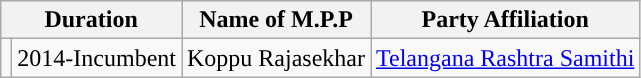<table class="wikitable">
<tr>
<th colspan="2">Duration</th>
<th>Name of M.P.P</th>
<th>Party Affiliation</th>
</tr>
<tr>
<td style="background-color: "></td>
<td>2014-Incumbent</td>
<td>Koppu Rajasekhar</td>
<td><a href='#'>Telangana Rashtra Samithi</a></td>
</tr>
</table>
